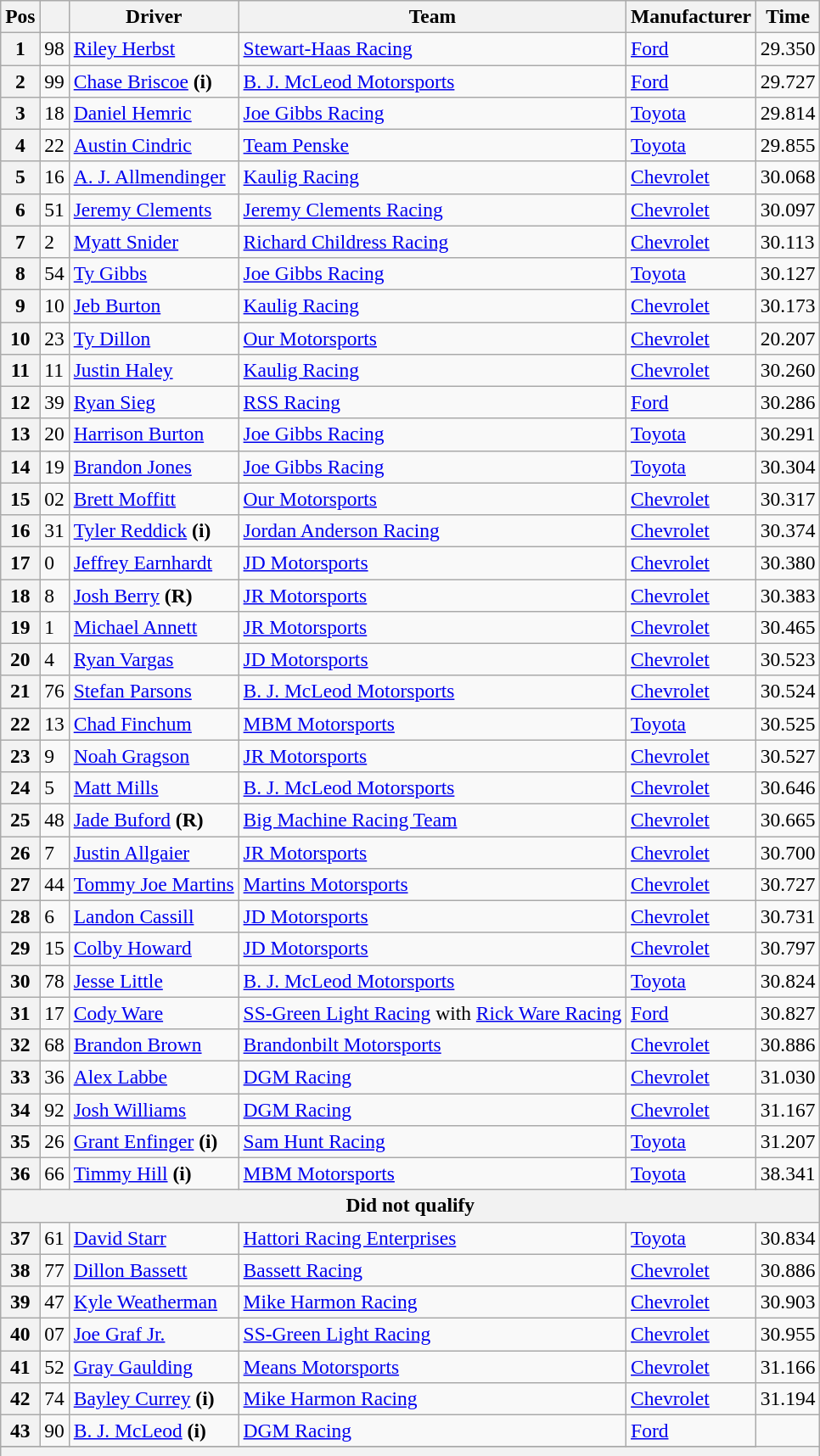<table class="wikitable" style="font-size:98%">
<tr>
<th>Pos</th>
<th></th>
<th>Driver</th>
<th>Team</th>
<th>Manufacturer</th>
<th>Time</th>
</tr>
<tr>
<th>1</th>
<td>98</td>
<td><a href='#'>Riley Herbst</a></td>
<td><a href='#'>Stewart-Haas Racing</a></td>
<td><a href='#'>Ford</a></td>
<td>29.350</td>
</tr>
<tr>
<th>2</th>
<td>99</td>
<td><a href='#'>Chase Briscoe</a> <strong>(i)</strong></td>
<td><a href='#'>B. J. McLeod Motorsports</a></td>
<td><a href='#'>Ford</a></td>
<td>29.727</td>
</tr>
<tr>
<th>3</th>
<td>18</td>
<td><a href='#'>Daniel Hemric</a></td>
<td><a href='#'>Joe Gibbs Racing</a></td>
<td><a href='#'>Toyota</a></td>
<td>29.814</td>
</tr>
<tr>
<th>4</th>
<td>22</td>
<td><a href='#'>Austin Cindric</a></td>
<td><a href='#'>Team Penske</a></td>
<td><a href='#'>Toyota</a></td>
<td>29.855</td>
</tr>
<tr>
<th>5</th>
<td>16</td>
<td><a href='#'>A. J. Allmendinger</a></td>
<td><a href='#'>Kaulig Racing</a></td>
<td><a href='#'>Chevrolet</a></td>
<td>30.068</td>
</tr>
<tr>
<th>6</th>
<td>51</td>
<td><a href='#'>Jeremy Clements</a></td>
<td><a href='#'>Jeremy Clements Racing</a></td>
<td><a href='#'>Chevrolet</a></td>
<td>30.097</td>
</tr>
<tr>
<th>7</th>
<td>2</td>
<td><a href='#'>Myatt Snider</a></td>
<td><a href='#'>Richard Childress Racing</a></td>
<td><a href='#'>Chevrolet</a></td>
<td>30.113</td>
</tr>
<tr>
<th>8</th>
<td>54</td>
<td><a href='#'>Ty Gibbs</a></td>
<td><a href='#'>Joe Gibbs Racing</a></td>
<td><a href='#'>Toyota</a></td>
<td>30.127</td>
</tr>
<tr>
<th>9</th>
<td>10</td>
<td><a href='#'>Jeb Burton</a></td>
<td><a href='#'>Kaulig Racing</a></td>
<td><a href='#'>Chevrolet</a></td>
<td>30.173</td>
</tr>
<tr>
<th>10</th>
<td>23</td>
<td><a href='#'>Ty Dillon</a></td>
<td><a href='#'>Our Motorsports</a></td>
<td><a href='#'>Chevrolet</a></td>
<td>20.207</td>
</tr>
<tr>
<th>11</th>
<td>11</td>
<td><a href='#'>Justin Haley</a></td>
<td><a href='#'>Kaulig Racing</a></td>
<td><a href='#'>Chevrolet</a></td>
<td>30.260</td>
</tr>
<tr>
<th>12</th>
<td>39</td>
<td><a href='#'>Ryan Sieg</a></td>
<td><a href='#'>RSS Racing</a></td>
<td><a href='#'>Ford</a></td>
<td>30.286</td>
</tr>
<tr>
<th>13</th>
<td>20</td>
<td><a href='#'>Harrison Burton</a></td>
<td><a href='#'>Joe Gibbs Racing</a></td>
<td><a href='#'>Toyota</a></td>
<td>30.291</td>
</tr>
<tr>
<th>14</th>
<td>19</td>
<td><a href='#'>Brandon Jones</a></td>
<td><a href='#'>Joe Gibbs Racing</a></td>
<td><a href='#'>Toyota</a></td>
<td>30.304</td>
</tr>
<tr>
<th>15</th>
<td>02</td>
<td><a href='#'>Brett Moffitt</a></td>
<td><a href='#'>Our Motorsports</a></td>
<td><a href='#'>Chevrolet</a></td>
<td>30.317</td>
</tr>
<tr>
<th>16</th>
<td>31</td>
<td><a href='#'>Tyler Reddick</a> <strong>(i)</strong></td>
<td><a href='#'>Jordan Anderson Racing</a></td>
<td><a href='#'>Chevrolet</a></td>
<td>30.374</td>
</tr>
<tr>
<th>17</th>
<td>0</td>
<td><a href='#'>Jeffrey Earnhardt</a></td>
<td><a href='#'>JD Motorsports</a></td>
<td><a href='#'>Chevrolet</a></td>
<td>30.380</td>
</tr>
<tr>
<th>18</th>
<td>8</td>
<td><a href='#'>Josh Berry</a> <strong>(R)</strong></td>
<td><a href='#'>JR Motorsports</a></td>
<td><a href='#'>Chevrolet</a></td>
<td>30.383</td>
</tr>
<tr>
<th>19</th>
<td>1</td>
<td><a href='#'>Michael Annett</a></td>
<td><a href='#'>JR Motorsports</a></td>
<td><a href='#'>Chevrolet</a></td>
<td>30.465</td>
</tr>
<tr>
<th>20</th>
<td>4</td>
<td><a href='#'>Ryan Vargas</a></td>
<td><a href='#'>JD Motorsports</a></td>
<td><a href='#'>Chevrolet</a></td>
<td>30.523</td>
</tr>
<tr>
<th>21</th>
<td>76</td>
<td><a href='#'>Stefan Parsons</a></td>
<td><a href='#'>B. J. McLeod Motorsports</a></td>
<td><a href='#'>Chevrolet</a></td>
<td>30.524</td>
</tr>
<tr>
<th>22</th>
<td>13</td>
<td><a href='#'>Chad Finchum</a></td>
<td><a href='#'>MBM Motorsports</a></td>
<td><a href='#'>Toyota</a></td>
<td>30.525</td>
</tr>
<tr>
<th>23</th>
<td>9</td>
<td><a href='#'>Noah Gragson</a></td>
<td><a href='#'>JR Motorsports</a></td>
<td><a href='#'>Chevrolet</a></td>
<td>30.527</td>
</tr>
<tr>
<th>24</th>
<td>5</td>
<td><a href='#'>Matt Mills</a></td>
<td><a href='#'>B. J. McLeod Motorsports</a></td>
<td><a href='#'>Chevrolet</a></td>
<td>30.646</td>
</tr>
<tr>
<th>25</th>
<td>48</td>
<td><a href='#'>Jade Buford</a> <strong>(R)</strong></td>
<td><a href='#'>Big Machine Racing Team</a></td>
<td><a href='#'>Chevrolet</a></td>
<td>30.665</td>
</tr>
<tr>
<th>26</th>
<td>7</td>
<td><a href='#'>Justin Allgaier</a></td>
<td><a href='#'>JR Motorsports</a></td>
<td><a href='#'>Chevrolet</a></td>
<td>30.700</td>
</tr>
<tr>
<th>27</th>
<td>44</td>
<td><a href='#'>Tommy Joe Martins</a></td>
<td><a href='#'>Martins Motorsports</a></td>
<td><a href='#'>Chevrolet</a></td>
<td>30.727</td>
</tr>
<tr>
<th>28</th>
<td>6</td>
<td><a href='#'>Landon Cassill</a></td>
<td><a href='#'>JD Motorsports</a></td>
<td><a href='#'>Chevrolet</a></td>
<td>30.731</td>
</tr>
<tr>
<th>29</th>
<td>15</td>
<td><a href='#'>Colby Howard</a></td>
<td><a href='#'>JD Motorsports</a></td>
<td><a href='#'>Chevrolet</a></td>
<td>30.797</td>
</tr>
<tr>
<th>30</th>
<td>78</td>
<td><a href='#'>Jesse Little</a></td>
<td><a href='#'>B. J. McLeod Motorsports</a></td>
<td><a href='#'>Toyota</a></td>
<td>30.824</td>
</tr>
<tr>
<th>31</th>
<td>17</td>
<td><a href='#'>Cody Ware</a></td>
<td><a href='#'>SS-Green Light Racing</a> with <a href='#'>Rick Ware Racing</a></td>
<td><a href='#'>Ford</a></td>
<td>30.827</td>
</tr>
<tr>
<th>32</th>
<td>68</td>
<td><a href='#'>Brandon Brown</a></td>
<td><a href='#'>Brandonbilt Motorsports</a></td>
<td><a href='#'>Chevrolet</a></td>
<td>30.886</td>
</tr>
<tr>
<th>33</th>
<td>36</td>
<td><a href='#'>Alex Labbe</a></td>
<td><a href='#'>DGM Racing</a></td>
<td><a href='#'>Chevrolet</a></td>
<td>31.030</td>
</tr>
<tr>
<th>34</th>
<td>92</td>
<td><a href='#'>Josh Williams</a></td>
<td><a href='#'>DGM Racing</a></td>
<td><a href='#'>Chevrolet</a></td>
<td>31.167</td>
</tr>
<tr>
<th>35</th>
<td>26</td>
<td><a href='#'>Grant Enfinger</a> <strong>(i)</strong></td>
<td><a href='#'>Sam Hunt Racing</a></td>
<td><a href='#'>Toyota</a></td>
<td>31.207</td>
</tr>
<tr>
<th>36</th>
<td>66</td>
<td><a href='#'>Timmy Hill</a> <strong>(i)</strong></td>
<td><a href='#'>MBM Motorsports</a></td>
<td><a href='#'>Toyota</a></td>
<td>38.341</td>
</tr>
<tr>
<th colspan="6">Did not qualify</th>
</tr>
<tr>
<th>37</th>
<td>61</td>
<td><a href='#'>David Starr</a></td>
<td><a href='#'>Hattori Racing Enterprises</a></td>
<td><a href='#'>Toyota</a></td>
<td>30.834</td>
</tr>
<tr>
<th>38</th>
<td>77</td>
<td><a href='#'>Dillon Bassett</a></td>
<td><a href='#'>Bassett Racing</a></td>
<td><a href='#'>Chevrolet</a></td>
<td>30.886</td>
</tr>
<tr>
<th>39</th>
<td>47</td>
<td><a href='#'>Kyle Weatherman</a></td>
<td><a href='#'>Mike Harmon Racing</a></td>
<td><a href='#'>Chevrolet</a></td>
<td>30.903</td>
</tr>
<tr>
<th>40</th>
<td>07</td>
<td><a href='#'>Joe Graf Jr.</a></td>
<td><a href='#'>SS-Green Light Racing</a></td>
<td><a href='#'>Chevrolet</a></td>
<td>30.955</td>
</tr>
<tr>
<th>41</th>
<td>52</td>
<td><a href='#'>Gray Gaulding</a></td>
<td><a href='#'>Means Motorsports</a></td>
<td><a href='#'>Chevrolet</a></td>
<td>31.166</td>
</tr>
<tr>
<th>42</th>
<td>74</td>
<td><a href='#'>Bayley Currey</a> <strong>(i)</strong></td>
<td><a href='#'>Mike Harmon Racing</a></td>
<td><a href='#'>Chevrolet</a></td>
<td>31.194</td>
</tr>
<tr>
<th>43</th>
<td>90</td>
<td><a href='#'>B. J. McLeod</a> <strong>(i)</strong></td>
<td><a href='#'>DGM Racing</a></td>
<td><a href='#'>Ford</a></td>
</tr>
<tr ->
</tr>
<tr>
<th colspan="6"></th>
</tr>
<tr>
</tr>
</table>
